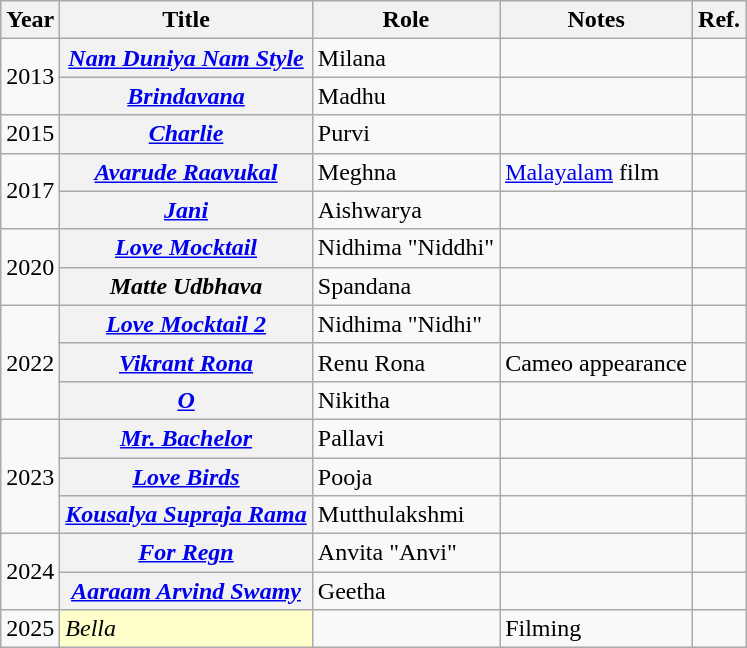<table class="wikitable sortable plainrowheaders">
<tr>
<th>Year</th>
<th>Title</th>
<th>Role</th>
<th class="unsortable">Notes</th>
<th class="unsortable">Ref.</th>
</tr>
<tr>
<td rowspan="2">2013</td>
<th scope="row"><em><a href='#'>Nam Duniya Nam Style</a></em></th>
<td>Milana</td>
<td></td>
<td></td>
</tr>
<tr>
<th scope="row"><em><a href='#'>Brindavana</a></em></th>
<td>Madhu</td>
<td></td>
<td></td>
</tr>
<tr>
<td>2015</td>
<th scope="row"><em><a href='#'>Charlie</a></em></th>
<td>Purvi</td>
<td></td>
<td></td>
</tr>
<tr>
<td rowspan="2">2017</td>
<th scope="row"><em><a href='#'>Avarude Raavukal</a></em></th>
<td>Meghna</td>
<td><a href='#'>Malayalam</a> film</td>
<td></td>
</tr>
<tr>
<th scope="row"><em><a href='#'>Jani</a></em></th>
<td>Aishwarya</td>
<td></td>
<td></td>
</tr>
<tr>
<td rowspan="2">2020</td>
<th scope="row"><em><a href='#'>Love Mocktail</a></em></th>
<td>Nidhima "Niddhi"</td>
<td></td>
<td></td>
</tr>
<tr>
<th scope="row"><em>Matte Udbhava</em></th>
<td>Spandana</td>
<td></td>
<td></td>
</tr>
<tr>
<td rowspan="3">2022</td>
<th scope="row"><em><a href='#'>Love Mocktail 2</a></em></th>
<td>Nidhima "Nidhi"</td>
<td></td>
<td></td>
</tr>
<tr>
<th scope="row"><em><a href='#'>Vikrant Rona</a></em></th>
<td>Renu Rona</td>
<td>Cameo appearance</td>
<td></td>
</tr>
<tr>
<th scope="row"><em><a href='#'>O</a></em></th>
<td>Nikitha</td>
<td></td>
<td></td>
</tr>
<tr>
<td rowspan="3">2023</td>
<th scope="row"><em><a href='#'>Mr. Bachelor</a></em></th>
<td>Pallavi</td>
<td></td>
<td></td>
</tr>
<tr>
<th scope="row"><em><a href='#'>Love Birds</a></em></th>
<td>Pooja</td>
<td></td>
<td></td>
</tr>
<tr>
<th scope="row"><em><a href='#'>Kousalya Supraja Rama</a></em></th>
<td>Mutthulakshmi</td>
<td></td>
<td></td>
</tr>
<tr>
<td rowspan="2">2024</td>
<th scope="row"><em><a href='#'>For Regn</a></em></th>
<td>Anvita "Anvi"</td>
<td></td>
<td></td>
</tr>
<tr>
<th scope="row"><em><a href='#'>Aaraam Arvind Swamy</a></em></th>
<td>Geetha</td>
<td></td>
<td></td>
</tr>
<tr>
<td>2025</td>
<td style="background:#FFFFCC;"><em>Bella</em> </td>
<td></td>
<td>Filming</td>
<td></td>
</tr>
</table>
